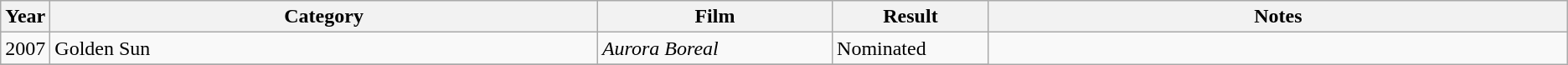<table class="wikitable">
<tr>
<th width="3%">Year</th>
<th width="35%">Category</th>
<th width="15%">Film</th>
<th width="10%">Result</th>
<th width="37%">Notes</th>
</tr>
<tr>
<td>2007</td>
<td>Golden Sun</td>
<td><em>Aurora Boreal</em></td>
<td>Nominated</td>
</tr>
<tr>
</tr>
</table>
